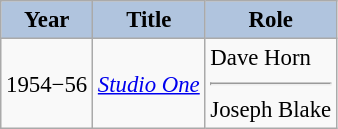<table class="wikitable" style="font-size:95%;">
<tr>
<th style="background:#B0C4DE;">Year</th>
<th style="background:#B0C4DE;">Title</th>
<th style="background:#B0C4DE;">Role</th>
</tr>
<tr>
<td>1954−56</td>
<td><em><a href='#'>Studio One</a></em></td>
<td>Dave Horn<hr>Joseph Blake</td>
</tr>
</table>
